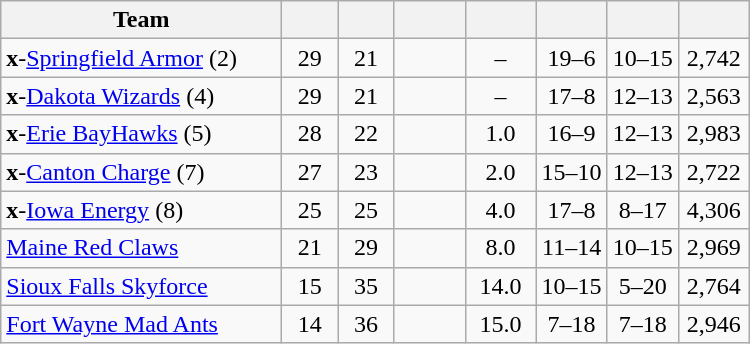<table class="wikitable" style="text-align:center">
<tr>
<th style="width:180px">Team</th>
<th style="width:30px"></th>
<th style="width:30px"></th>
<th style="width:40px"></th>
<th style="width:40px"></th>
<th style="width:40px"></th>
<th style="width:40px"></th>
<th style="width:40px"></th>
</tr>
<tr>
<td align=left><strong>x</strong>-<a href='#'>Springfield Armor</a> (2)</td>
<td>29</td>
<td>21</td>
<td></td>
<td>–</td>
<td>19–6</td>
<td>10–15</td>
<td>2,742</td>
</tr>
<tr>
<td align=left><strong>x</strong>-<a href='#'>Dakota Wizards</a> (4)</td>
<td>29</td>
<td>21</td>
<td></td>
<td>–</td>
<td>17–8</td>
<td>12–13</td>
<td>2,563</td>
</tr>
<tr>
<td align=left><strong>x</strong>-<a href='#'>Erie BayHawks</a> (5)</td>
<td>28</td>
<td>22</td>
<td></td>
<td>1.0</td>
<td>16–9</td>
<td>12–13</td>
<td>2,983</td>
</tr>
<tr>
<td align=left><strong>x</strong>-<a href='#'>Canton Charge</a> (7)</td>
<td>27</td>
<td>23</td>
<td></td>
<td>2.0</td>
<td>15–10</td>
<td>12–13</td>
<td>2,722</td>
</tr>
<tr>
<td align=left><strong>x</strong>-<a href='#'>Iowa Energy</a> (8)</td>
<td>25</td>
<td>25</td>
<td></td>
<td>4.0</td>
<td>17–8</td>
<td>8–17</td>
<td>4,306</td>
</tr>
<tr>
<td align=left><a href='#'>Maine Red Claws</a></td>
<td>21</td>
<td>29</td>
<td></td>
<td>8.0</td>
<td>11–14</td>
<td>10–15</td>
<td>2,969</td>
</tr>
<tr>
<td align=left><a href='#'>Sioux Falls Skyforce</a></td>
<td>15</td>
<td>35</td>
<td></td>
<td>14.0</td>
<td>10–15</td>
<td>5–20</td>
<td>2,764</td>
</tr>
<tr>
<td align=left><a href='#'>Fort Wayne Mad Ants</a></td>
<td>14</td>
<td>36</td>
<td></td>
<td>15.0</td>
<td>7–18</td>
<td>7–18</td>
<td>2,946</td>
</tr>
</table>
